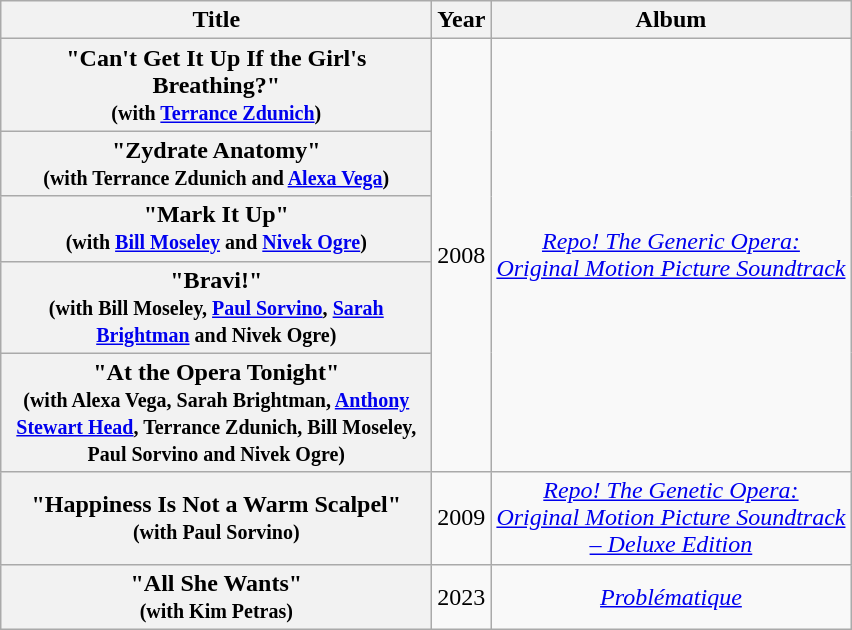<table class="wikitable plainrowheaders" style="text-align:center;">
<tr>
<th scope="col" style="width:17.5em;">Title</th>
<th scope="col">Year</th>
<th scope="col">Album</th>
</tr>
<tr>
<th scope="row">"Can't Get It Up If the Girl's Breathing?"<br><small>(with <a href='#'>Terrance Zdunich</a>)</small></th>
<td rowspan="5">2008</td>
<td rowspan="5"><em><a href='#'>Repo! The Generic Opera:<br>Original Motion Picture Soundtrack</a></em></td>
</tr>
<tr>
<th scope="row">"Zydrate Anatomy"<br><small>(with Terrance Zdunich and <a href='#'>Alexa Vega</a>)</small></th>
</tr>
<tr>
<th scope="row">"Mark It Up"<br><small>(with <a href='#'>Bill Moseley</a> and <a href='#'>Nivek Ogre</a>)</small></th>
</tr>
<tr>
<th scope="row">"Bravi!"<br><small>(with Bill Moseley, <a href='#'>Paul Sorvino</a>, <a href='#'>Sarah Brightman</a> and Nivek Ogre)</small></th>
</tr>
<tr>
<th scope="row">"At the Opera Tonight"<br><small>(with Alexa Vega, Sarah Brightman, <a href='#'>Anthony Stewart Head</a>, Terrance Zdunich, Bill Moseley, Paul Sorvino and Nivek Ogre)</small></th>
</tr>
<tr>
<th scope="row">"Happiness Is Not a Warm Scalpel"<br><small>(with Paul Sorvino)</small></th>
<td>2009</td>
<td><em><a href='#'>Repo! The Genetic Opera:<br>Original Motion Picture Soundtrack<br>– Deluxe Edition</a></em></td>
</tr>
<tr>
<th scope="row">"All She Wants"<br><small>(with Kim Petras)</small></th>
<td>2023</td>
<td><em><a href='#'>Problématique</a></em></td>
</tr>
</table>
